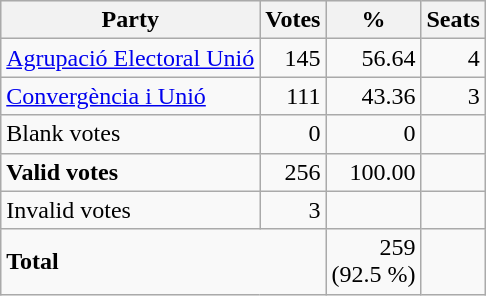<table class="wikitable" border="1">
<tr style="background-color:#E9E9E9">
<th>Party</th>
<th>Votes</th>
<th>%</th>
<th>Seats</th>
</tr>
<tr>
<td><a href='#'>Agrupació Electoral Unió</a></td>
<td align="right">145</td>
<td align="right">56.64</td>
<td align="right">4</td>
</tr>
<tr>
<td><a href='#'>Convergència i Unió</a></td>
<td align="right">111</td>
<td align="right">43.36</td>
<td align="right">3</td>
</tr>
<tr>
<td>Blank votes</td>
<td align="right">0</td>
<td align="right">0</td>
<td> </td>
</tr>
<tr>
<td><strong>Valid votes</strong></td>
<td align="right">256</td>
<td align="right">100.00</td>
<td> </td>
</tr>
<tr>
<td>Invalid votes</td>
<td align="right">3</td>
<td> </td>
<td> </td>
</tr>
<tr>
<td colspan="2"><strong>Total</strong></td>
<td align="right">259<br>(92.5 %)</td>
<td></td>
</tr>
</table>
